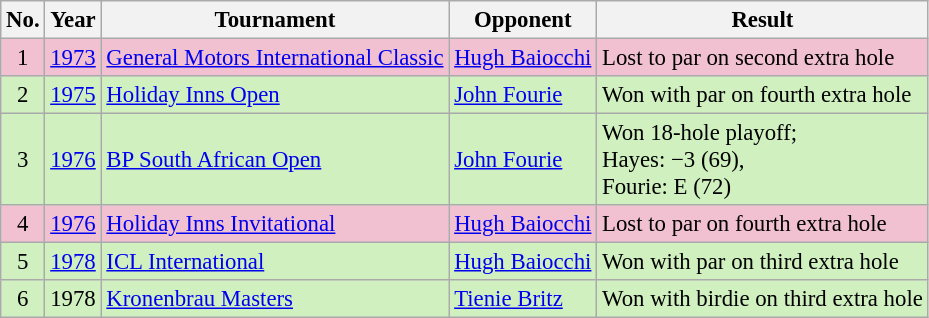<table class="wikitable" style="font-size:95%;">
<tr>
<th>No.</th>
<th>Year</th>
<th>Tournament</th>
<th>Opponent</th>
<th>Result</th>
</tr>
<tr style="background:#F2C1D1;">
<td align=center>1</td>
<td><a href='#'>1973</a></td>
<td><a href='#'>General Motors International Classic</a></td>
<td> <a href='#'>Hugh Baiocchi</a></td>
<td>Lost to par on second extra hole</td>
</tr>
<tr style="background:#D0F0C0;">
<td align=center>2</td>
<td><a href='#'>1975</a></td>
<td><a href='#'>Holiday Inns Open</a></td>
<td> <a href='#'>John Fourie</a></td>
<td>Won with par on fourth extra hole</td>
</tr>
<tr style="background:#D0F0C0;">
<td align=center>3</td>
<td><a href='#'>1976</a></td>
<td><a href='#'>BP South African Open</a></td>
<td> <a href='#'>John Fourie</a></td>
<td>Won 18-hole playoff;<br>Hayes: −3 (69),<br>Fourie: E (72)</td>
</tr>
<tr style="background:#F2C1D1;">
<td align=center>4</td>
<td><a href='#'>1976</a></td>
<td><a href='#'>Holiday Inns Invitational</a></td>
<td> <a href='#'>Hugh Baiocchi</a></td>
<td>Lost to par on fourth extra hole</td>
</tr>
<tr style="background:#D0F0C0;">
<td align=center>5</td>
<td><a href='#'>1978</a></td>
<td><a href='#'>ICL International</a></td>
<td> <a href='#'>Hugh Baiocchi</a></td>
<td>Won with par on third extra hole</td>
</tr>
<tr style="background:#D0F0C0;">
<td align=center>6</td>
<td>1978</td>
<td><a href='#'>Kronenbrau Masters</a></td>
<td> <a href='#'>Tienie Britz</a></td>
<td>Won with birdie on third extra hole</td>
</tr>
</table>
